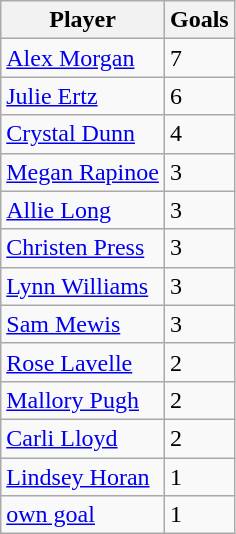<table class="wikitable sortable" style="text-align: left;">
<tr>
<th>Player</th>
<th>Goals</th>
</tr>
<tr>
<td><a href='#'>Alex Morgan</a></td>
<td>7</td>
</tr>
<tr>
<td><a href='#'>Julie Ertz</a></td>
<td>6</td>
</tr>
<tr>
<td><a href='#'>Crystal Dunn</a></td>
<td>4</td>
</tr>
<tr>
<td><a href='#'>Megan Rapinoe</a></td>
<td>3</td>
</tr>
<tr>
<td><a href='#'>Allie Long</a></td>
<td>3</td>
</tr>
<tr>
<td><a href='#'>Christen Press</a></td>
<td>3</td>
</tr>
<tr>
<td><a href='#'>Lynn Williams</a></td>
<td>3</td>
</tr>
<tr>
<td><a href='#'>Sam Mewis</a></td>
<td>3</td>
</tr>
<tr>
<td><a href='#'>Rose Lavelle</a></td>
<td>2</td>
</tr>
<tr>
<td><a href='#'>Mallory Pugh</a></td>
<td>2</td>
</tr>
<tr>
<td><a href='#'>Carli Lloyd</a></td>
<td>2</td>
</tr>
<tr>
<td><a href='#'>Lindsey Horan</a></td>
<td>1</td>
</tr>
<tr>
<td><a href='#'>own goal</a></td>
<td>1</td>
</tr>
</table>
